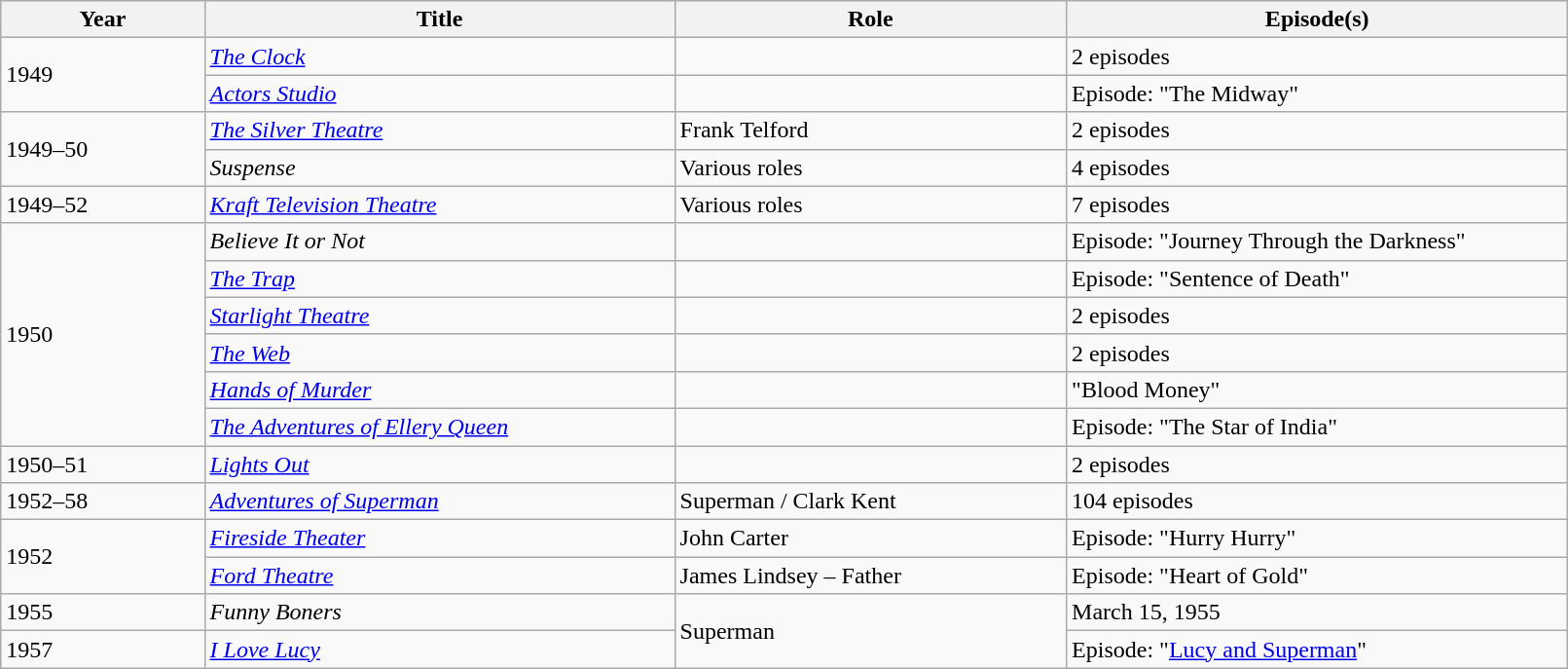<table class="wikitable sortable" width=85%>
<tr>
<th width=13%>Year</th>
<th width=30%>Title</th>
<th width=25%>Role</th>
<th class="unsortable" width=32%>Episode(s)</th>
</tr>
<tr>
<td rowspan="2">1949</td>
<td><em><a href='#'>The Clock</a></em></td>
<td></td>
<td>2 episodes</td>
</tr>
<tr>
<td><em><a href='#'>Actors Studio</a></em></td>
<td></td>
<td>Episode: "The Midway"</td>
</tr>
<tr>
<td rowspan="2">1949–50</td>
<td><em><a href='#'>The Silver Theatre</a></em></td>
<td>Frank Telford</td>
<td>2 episodes</td>
</tr>
<tr>
<td><em>Suspense</em></td>
<td>Various roles</td>
<td>4 episodes</td>
</tr>
<tr>
<td>1949–52</td>
<td><em><a href='#'>Kraft Television Theatre</a></em></td>
<td>Various roles</td>
<td>7 episodes</td>
</tr>
<tr>
<td rowspan="6">1950</td>
<td><em>Believe It or Not</em></td>
<td></td>
<td>Episode: "Journey Through the Darkness"</td>
</tr>
<tr>
<td><em><a href='#'>The Trap</a></em></td>
<td></td>
<td>Episode: "Sentence of Death"</td>
</tr>
<tr>
<td><em><a href='#'>Starlight Theatre</a></em></td>
<td></td>
<td>2 episodes</td>
</tr>
<tr>
<td><em><a href='#'>The Web</a></em></td>
<td></td>
<td>2 episodes</td>
</tr>
<tr>
<td><em><a href='#'>Hands of Murder</a></em></td>
<td></td>
<td>"Blood Money"</td>
</tr>
<tr>
<td><em><a href='#'>The Adventures of Ellery Queen</a></em></td>
<td></td>
<td>Episode: "The Star of India"</td>
</tr>
<tr>
<td>1950–51</td>
<td><em><a href='#'>Lights Out</a></em></td>
<td></td>
<td>2 episodes</td>
</tr>
<tr>
<td>1952–58</td>
<td><em><a href='#'>Adventures of Superman</a></em></td>
<td>Superman / Clark Kent</td>
<td>104 episodes</td>
</tr>
<tr>
<td rowspan="2">1952</td>
<td><em><a href='#'>Fireside Theater</a></em></td>
<td>John Carter</td>
<td>Episode: "Hurry Hurry"</td>
</tr>
<tr>
<td><em><a href='#'>Ford Theatre</a></em></td>
<td>James Lindsey – Father</td>
<td>Episode: "Heart of Gold"</td>
</tr>
<tr>
<td>1955</td>
<td><em>Funny Boners</em></td>
<td rowspan="2">Superman</td>
<td>March 15, 1955</td>
</tr>
<tr>
<td>1957</td>
<td><em><a href='#'>I Love Lucy</a></em></td>
<td>Episode: "<a href='#'>Lucy and Superman</a>"</td>
</tr>
</table>
